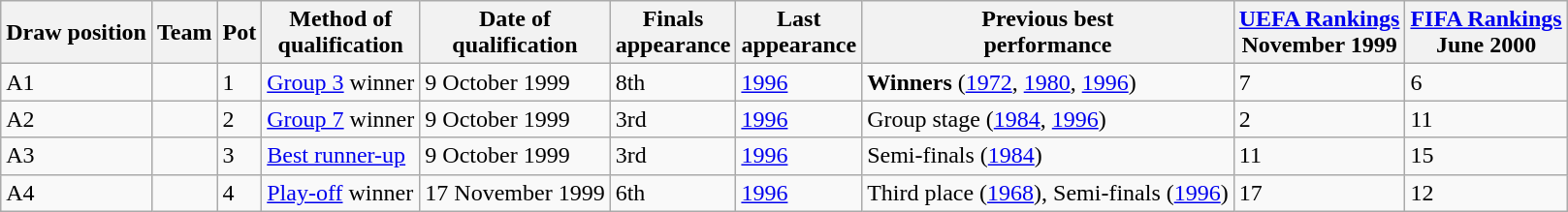<table class="wikitable sortable">
<tr>
<th>Draw position</th>
<th>Team</th>
<th>Pot</th>
<th>Method of<br>qualification</th>
<th>Date of<br>qualification</th>
<th data-sort-type="number">Finals<br>appearance</th>
<th>Last<br>appearance</th>
<th>Previous best<br>performance</th>
<th><a href='#'>UEFA Rankings</a><br>November 1999</th>
<th><a href='#'>FIFA Rankings</a><br>June 2000</th>
</tr>
<tr>
<td>A1</td>
<td style="white-space:nowrap"></td>
<td>1</td>
<td><a href='#'>Group 3</a> winner</td>
<td>9 October 1999</td>
<td>8th</td>
<td><a href='#'>1996</a></td>
<td data-sort-value="1"><strong>Winners</strong> (<a href='#'>1972</a>, <a href='#'>1980</a>, <a href='#'>1996</a>)</td>
<td>7</td>
<td>6</td>
</tr>
<tr>
<td>A2</td>
<td style="white-space:nowrap"></td>
<td>2</td>
<td><a href='#'>Group 7</a> winner</td>
<td>9 October 1999</td>
<td>3rd</td>
<td><a href='#'>1996</a></td>
<td data-sort-value="7">Group stage (<a href='#'>1984</a>, <a href='#'>1996</a>)</td>
<td>2</td>
<td>11</td>
</tr>
<tr>
<td>A3</td>
<td style="white-space:nowrap"></td>
<td>3</td>
<td><a href='#'>Best runner-up</a></td>
<td>9 October 1999</td>
<td>3rd</td>
<td><a href='#'>1996</a></td>
<td data-sort-value="3">Semi-finals (<a href='#'>1984</a>)</td>
<td>11</td>
<td>15</td>
</tr>
<tr>
<td>A4</td>
<td style="white-space:nowrap"></td>
<td>4</td>
<td><a href='#'>Play-off</a> winner</td>
<td>17 November 1999</td>
<td>6th</td>
<td><a href='#'>1996</a></td>
<td data-sort-value="3">Third place (<a href='#'>1968</a>), Semi-finals (<a href='#'>1996</a>)</td>
<td>17</td>
<td>12</td>
</tr>
</table>
